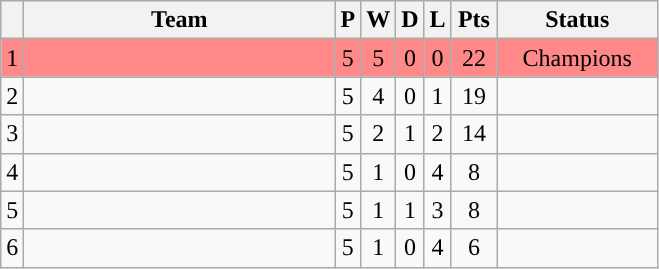<table class="wikitable" style="text-align:center;">
<tr>
<th></th>
<th width="200px">Team</th>
<th>P</th>
<th>W</th>
<th>D</th>
<th>L</th>
<th width="23px">Pts</th>
<th width="100px">Status</th>
</tr>
<tr bgcolor="#FF8888">
<td>1</td>
<td></td>
<td>5</td>
<td>5</td>
<td>0</td>
<td>0</td>
<td>22</td>
<td>Champions</td>
</tr>
<tr>
<td>2</td>
<td></td>
<td>5</td>
<td>4</td>
<td>0</td>
<td>1</td>
<td>19</td>
<td></td>
</tr>
<tr>
<td>3</td>
<td></td>
<td>5</td>
<td>2</td>
<td>1</td>
<td>2</td>
<td>14</td>
<td></td>
</tr>
<tr>
<td>4</td>
<td></td>
<td>5</td>
<td>1</td>
<td>0</td>
<td>4</td>
<td>8</td>
<td></td>
</tr>
<tr>
<td>5</td>
<td></td>
<td>5</td>
<td>1</td>
<td>1</td>
<td>3</td>
<td>8</td>
</tr>
<tr>
<td>6</td>
<td></td>
<td>5</td>
<td>1</td>
<td>0</td>
<td>4</td>
<td>6</td>
<td></td>
</tr>
</table>
